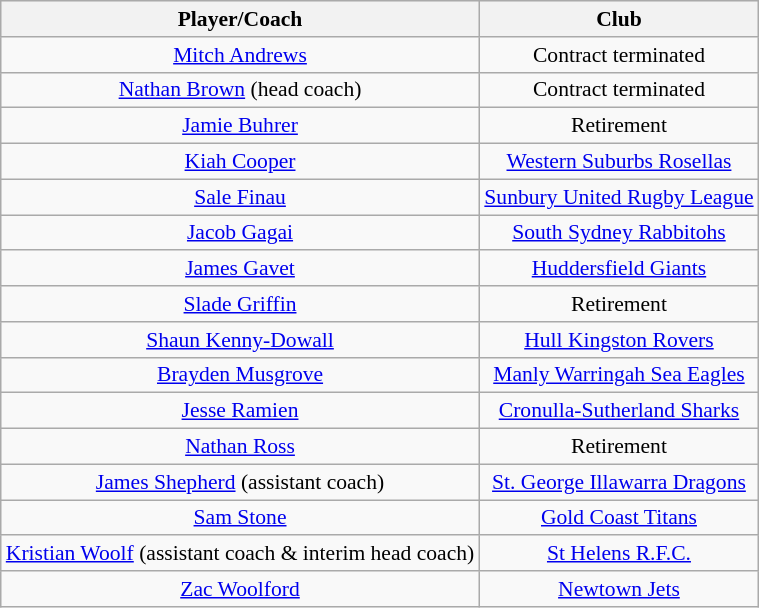<table class="wikitable sortable" style="text-align: center; font-size:90%">
<tr style="background:#efefef;">
<th>Player/Coach</th>
<th>Club</th>
</tr>
<tr>
<td><a href='#'>Mitch Andrews</a></td>
<td>Contract terminated</td>
</tr>
<tr>
<td><a href='#'>Nathan Brown</a> (head coach)</td>
<td>Contract terminated</td>
</tr>
<tr>
<td><a href='#'>Jamie Buhrer</a></td>
<td>Retirement</td>
</tr>
<tr>
<td><a href='#'>Kiah Cooper</a></td>
<td><a href='#'>Western Suburbs Rosellas</a></td>
</tr>
<tr>
<td><a href='#'>Sale Finau</a></td>
<td><a href='#'>Sunbury United Rugby League</a></td>
</tr>
<tr>
<td><a href='#'>Jacob Gagai</a></td>
<td><a href='#'>South Sydney Rabbitohs</a></td>
</tr>
<tr>
<td><a href='#'>James Gavet</a></td>
<td><a href='#'>Huddersfield Giants</a></td>
</tr>
<tr>
<td><a href='#'>Slade Griffin</a></td>
<td>Retirement</td>
</tr>
<tr>
<td><a href='#'>Shaun Kenny-Dowall</a></td>
<td><a href='#'>Hull Kingston Rovers</a></td>
</tr>
<tr>
<td><a href='#'>Brayden Musgrove</a></td>
<td><a href='#'>Manly Warringah Sea Eagles</a></td>
</tr>
<tr>
<td><a href='#'>Jesse Ramien</a></td>
<td><a href='#'>Cronulla-Sutherland Sharks</a></td>
</tr>
<tr>
<td><a href='#'>Nathan Ross</a></td>
<td>Retirement</td>
</tr>
<tr>
<td><a href='#'>James Shepherd</a> (assistant coach)</td>
<td><a href='#'>St. George Illawarra Dragons</a></td>
</tr>
<tr>
<td><a href='#'>Sam Stone</a></td>
<td><a href='#'>Gold Coast Titans</a></td>
</tr>
<tr>
<td><a href='#'>Kristian Woolf</a> (assistant coach & interim head coach)</td>
<td><a href='#'>St Helens R.F.C.</a></td>
</tr>
<tr>
<td><a href='#'>Zac Woolford</a></td>
<td><a href='#'>Newtown Jets</a></td>
</tr>
</table>
